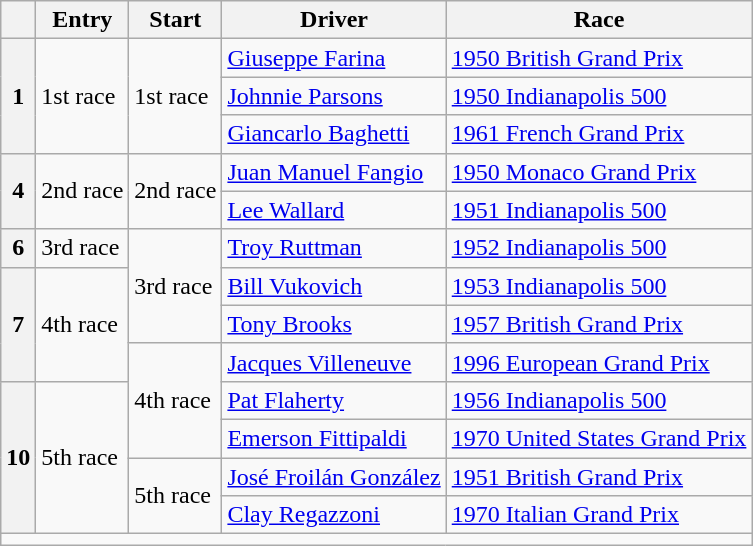<table class="wikitable">
<tr>
<th></th>
<th>Entry</th>
<th>Start</th>
<th>Driver</th>
<th>Race</th>
</tr>
<tr>
<th rowspan=3>1</th>
<td rowspan=3>1st race</td>
<td rowspan=3>1st race</td>
<td> <a href='#'>Giuseppe Farina</a></td>
<td><a href='#'>1950 British Grand Prix</a></td>
</tr>
<tr>
<td> <a href='#'>Johnnie Parsons</a></td>
<td><a href='#'>1950 Indianapolis 500</a></td>
</tr>
<tr>
<td> <a href='#'>Giancarlo Baghetti</a></td>
<td><a href='#'>1961 French Grand Prix</a></td>
</tr>
<tr>
<th rowspan=2>4</th>
<td rowspan=2>2nd race</td>
<td rowspan=2>2nd race</td>
<td> <a href='#'>Juan Manuel Fangio</a></td>
<td><a href='#'>1950 Monaco Grand Prix</a></td>
</tr>
<tr>
<td> <a href='#'>Lee Wallard</a></td>
<td><a href='#'>1951 Indianapolis 500</a></td>
</tr>
<tr>
<th>6</th>
<td>3rd race</td>
<td rowspan=3>3rd race</td>
<td> <a href='#'>Troy Ruttman</a></td>
<td><a href='#'>1952 Indianapolis 500</a></td>
</tr>
<tr>
<th rowspan=3>7</th>
<td rowspan=3>4th race</td>
<td> <a href='#'>Bill Vukovich</a></td>
<td><a href='#'>1953 Indianapolis 500</a></td>
</tr>
<tr>
<td> <a href='#'>Tony Brooks</a></td>
<td><a href='#'>1957 British Grand Prix</a></td>
</tr>
<tr>
<td rowspan=3>4th race</td>
<td> <a href='#'>Jacques Villeneuve</a></td>
<td><a href='#'>1996 European Grand Prix</a></td>
</tr>
<tr>
<th rowspan=4>10</th>
<td rowspan=4>5th race</td>
<td> <a href='#'>Pat Flaherty</a></td>
<td><a href='#'>1956 Indianapolis 500</a></td>
</tr>
<tr>
<td> <a href='#'>Emerson Fittipaldi</a></td>
<td><a href='#'>1970 United States Grand Prix</a></td>
</tr>
<tr>
<td rowspan=2>5th race</td>
<td> <a href='#'>José Froilán González</a></td>
<td><a href='#'>1951 British Grand Prix</a></td>
</tr>
<tr>
<td> <a href='#'>Clay Regazzoni</a></td>
<td><a href='#'>1970 Italian Grand Prix</a></td>
</tr>
<tr>
<td colspan=5></td>
</tr>
</table>
